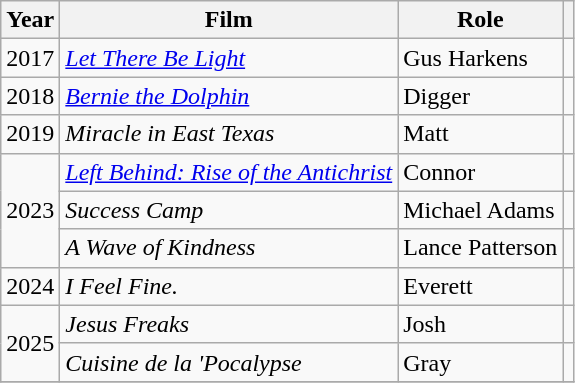<table class="wikitable sortable">
<tr>
<th>Year</th>
<th>Film</th>
<th>Role</th>
<th class=unsortable></th>
</tr>
<tr>
<td>2017</td>
<td><em><a href='#'>Let There Be Light</a></em></td>
<td>Gus Harkens</td>
<td></td>
</tr>
<tr>
<td>2018</td>
<td><em><a href='#'>Bernie the Dolphin</a></em></td>
<td>Digger</td>
<td></td>
</tr>
<tr>
<td>2019</td>
<td><em>Miracle in East Texas</em></td>
<td>Matt</td>
<td></td>
</tr>
<tr>
<td rowspan=3>2023</td>
<td><em><a href='#'>Left Behind: Rise of the Antichrist</a></em></td>
<td>Connor</td>
<td></td>
</tr>
<tr>
<td><em>Success Camp</em></td>
<td>Michael Adams</td>
<td></td>
</tr>
<tr>
<td><em>A Wave of Kindness</em></td>
<td>Lance Patterson</td>
<td></td>
</tr>
<tr>
<td>2024</td>
<td><em>I Feel Fine.</em></td>
<td>Everett</td>
<td></td>
</tr>
<tr>
<td rowspan=2>2025</td>
<td><em>Jesus Freaks</em></td>
<td>Josh</td>
<td></td>
</tr>
<tr>
<td><em>Cuisine de la 'Pocalypse</em></td>
<td>Gray</td>
<td></td>
</tr>
<tr>
</tr>
</table>
